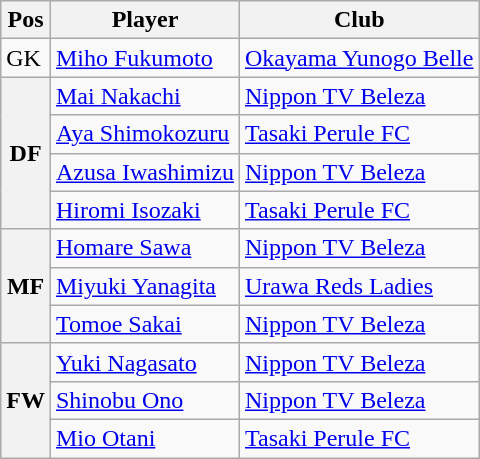<table class="wikitable">
<tr>
<th>Pos</th>
<th>Player</th>
<th>Club</th>
</tr>
<tr>
<td>GK</td>
<td> <a href='#'>Miho Fukumoto</a></td>
<td><a href='#'>Okayama Yunogo Belle</a></td>
</tr>
<tr>
<th rowspan=4>DF</th>
<td> <a href='#'>Mai Nakachi</a></td>
<td><a href='#'>Nippon TV Beleza</a></td>
</tr>
<tr>
<td> <a href='#'>Aya Shimokozuru</a></td>
<td><a href='#'>Tasaki Perule FC</a></td>
</tr>
<tr>
<td> <a href='#'>Azusa Iwashimizu</a></td>
<td><a href='#'>Nippon TV Beleza</a></td>
</tr>
<tr>
<td> <a href='#'>Hiromi Isozaki</a></td>
<td><a href='#'>Tasaki Perule FC</a></td>
</tr>
<tr>
<th rowspan=3>MF</th>
<td> <a href='#'>Homare Sawa</a></td>
<td><a href='#'>Nippon TV Beleza</a></td>
</tr>
<tr>
<td> <a href='#'>Miyuki Yanagita</a></td>
<td><a href='#'>Urawa Reds Ladies</a></td>
</tr>
<tr>
<td> <a href='#'>Tomoe Sakai</a></td>
<td><a href='#'>Nippon TV Beleza</a></td>
</tr>
<tr>
<th rowspan=3>FW</th>
<td> <a href='#'>Yuki Nagasato</a></td>
<td><a href='#'>Nippon TV Beleza</a></td>
</tr>
<tr>
<td> <a href='#'>Shinobu Ono</a></td>
<td><a href='#'>Nippon TV Beleza</a></td>
</tr>
<tr>
<td> <a href='#'>Mio Otani</a></td>
<td><a href='#'>Tasaki Perule FC</a></td>
</tr>
</table>
